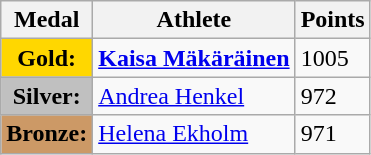<table class="wikitable">
<tr>
<th><strong>Medal</strong></th>
<th><strong>Athlete</strong></th>
<th><strong>Points</strong></th>
</tr>
<tr>
<td style="text-align:center;background-color:gold;"><strong>Gold:</strong></td>
<td> <strong><a href='#'>Kaisa Mäkäräinen</a></strong></td>
<td>1005</td>
</tr>
<tr>
<td style="text-align:center;background-color:silver;"><strong>Silver:</strong></td>
<td> <a href='#'>Andrea Henkel</a></td>
<td>972</td>
</tr>
<tr>
<td style="text-align:center;background-color:#CC9966;"><strong>Bronze:</strong></td>
<td> <a href='#'>Helena Ekholm</a></td>
<td>971</td>
</tr>
</table>
